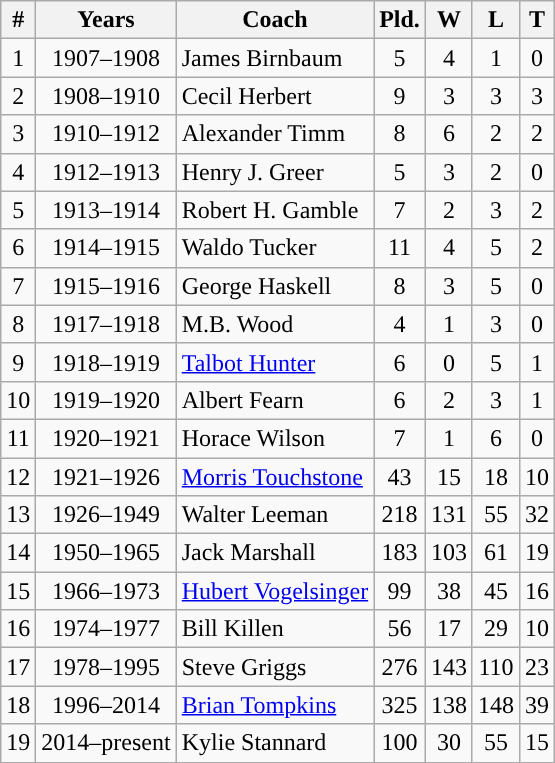<table class="wikitable" style="text-align:center">
<tr>
<th>#</th>
<th>Years</th>
<th>Coach</th>
<th>Pld.</th>
<th>W</th>
<th>L</th>
<th>T</th>
</tr>
<tr>
<td>1</td>
<td>1907–1908</td>
<td align=left>James Birnbaum</td>
<td>5</td>
<td>4</td>
<td>1</td>
<td>0</td>
</tr>
<tr>
<td>2</td>
<td>1908–1910</td>
<td align=left>Cecil Herbert</td>
<td>9</td>
<td>3</td>
<td>3</td>
<td>3</td>
</tr>
<tr>
<td>3</td>
<td>1910–1912</td>
<td align=left>Alexander Timm</td>
<td>8</td>
<td>6</td>
<td>2</td>
<td>2</td>
</tr>
<tr>
<td>4</td>
<td>1912–1913</td>
<td align=left>Henry J. Greer</td>
<td>5</td>
<td>3</td>
<td>2</td>
<td>0</td>
</tr>
<tr>
<td>5</td>
<td>1913–1914</td>
<td align=left>Robert H. Gamble</td>
<td>7</td>
<td>2</td>
<td>3</td>
<td>2</td>
</tr>
<tr>
<td>6</td>
<td>1914–1915</td>
<td align=left>Waldo Tucker</td>
<td>11</td>
<td>4</td>
<td>5</td>
<td>2</td>
</tr>
<tr>
<td>7</td>
<td>1915–1916</td>
<td align=left>George Haskell</td>
<td>8</td>
<td>3</td>
<td>5</td>
<td>0</td>
</tr>
<tr>
<td>8</td>
<td>1917–1918</td>
<td align=left>M.B. Wood</td>
<td>4</td>
<td>1</td>
<td>3</td>
<td>0</td>
</tr>
<tr>
<td>9</td>
<td>1918–1919</td>
<td align=left><a href='#'>Talbot Hunter</a></td>
<td>6</td>
<td>0</td>
<td>5</td>
<td>1</td>
</tr>
<tr>
<td>10</td>
<td>1919–1920</td>
<td align=left>Albert Fearn</td>
<td>6</td>
<td>2</td>
<td>3</td>
<td>1</td>
</tr>
<tr>
<td>11</td>
<td>1920–1921</td>
<td align=left>Horace Wilson</td>
<td>7</td>
<td>1</td>
<td>6</td>
<td>0</td>
</tr>
<tr>
<td>12</td>
<td>1921–1926</td>
<td align=left><a href='#'>Morris Touchstone</a></td>
<td>43</td>
<td>15</td>
<td>18</td>
<td>10</td>
</tr>
<tr>
<td>13</td>
<td>1926–1949</td>
<td align=left>Walter Leeman</td>
<td>218</td>
<td>131</td>
<td>55</td>
<td>32</td>
</tr>
<tr>
<td>14</td>
<td>1950–1965</td>
<td align=left>Jack Marshall</td>
<td>183</td>
<td>103</td>
<td>61</td>
<td>19</td>
</tr>
<tr>
<td>15</td>
<td>1966–1973</td>
<td align=left><a href='#'>Hubert Vogelsinger</a></td>
<td>99</td>
<td>38</td>
<td>45</td>
<td>16</td>
</tr>
<tr>
<td>16</td>
<td>1974–1977</td>
<td align=left>Bill Killen</td>
<td>56</td>
<td>17</td>
<td>29</td>
<td>10</td>
</tr>
<tr>
<td>17</td>
<td>1978–1995</td>
<td align=left>Steve Griggs</td>
<td>276</td>
<td>143</td>
<td>110</td>
<td>23</td>
</tr>
<tr>
<td>18</td>
<td>1996–2014</td>
<td align=left><a href='#'>Brian Tompkins</a></td>
<td>325</td>
<td>138</td>
<td>148</td>
<td>39</td>
</tr>
<tr>
<td>19</td>
<td>2014–present</td>
<td align=left>Kylie Stannard</td>
<td>100</td>
<td>30</td>
<td>55</td>
<td>15</td>
</tr>
</table>
